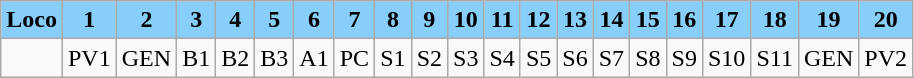<table class="wikitable plainrowheaders unsortable" style="text-align:center">
<tr>
<th scope="col" rowspan="1" style="background:lightskyblue;">Loco</th>
<th scope="col" rowspan="1" style="background:lightskyblue;">1</th>
<th scope="col" rowspan="1" style="background:lightskyblue;">2</th>
<th scope="col" rowspan="1" style="background:lightskyblue;">3</th>
<th scope="col" rowspan="1" style="background:lightskyblue;">4</th>
<th scope="col" rowspan="1" style="background:lightskyblue;">5</th>
<th scope="col" rowspan="1" style="background:lightskyblue;">6</th>
<th scope="col" rowspan="1" style="background:lightskyblue;">7</th>
<th scope="col" rowspan="1" style="background:lightskyblue;">8</th>
<th scope="col" rowspan="1" style="background:lightskyblue;">9</th>
<th scope="col" rowspan="1" style="background:lightskyblue;">10</th>
<th scope="col" rowspan="1" style="background:lightskyblue;">11</th>
<th scope="col" rowspan="1" style="background:lightskyblue;">12</th>
<th scope="col" rowspan="1" style="background:lightskyblue;">13</th>
<th scope="col" rowspan="1" style="background:lightskyblue;">14</th>
<th scope="col" rowspan="1" style="background:lightskyblue;">15</th>
<th scope="col" rowspan="1" style="background:lightskyblue;">16</th>
<th scope="col" rowspan="1" style="background:lightskyblue;">17</th>
<th scope="col" rowspan="1" style="background:lightskyblue;">18</th>
<th scope="col" rowspan="1" style="background:lightskyblue;">19</th>
<th scope="col" rowspan="1" style="background:lightskyblue;">20</th>
</tr>
<tr>
<td></td>
<td>PV1</td>
<td>GEN</td>
<td>B1</td>
<td>B2</td>
<td>B3</td>
<td>A1</td>
<td>PC</td>
<td>S1</td>
<td>S2</td>
<td>S3</td>
<td>S4</td>
<td>S5</td>
<td>S6</td>
<td>S7</td>
<td>S8</td>
<td>S9</td>
<td>S10</td>
<td>S11</td>
<td>GEN</td>
<td>PV2</td>
</tr>
</table>
